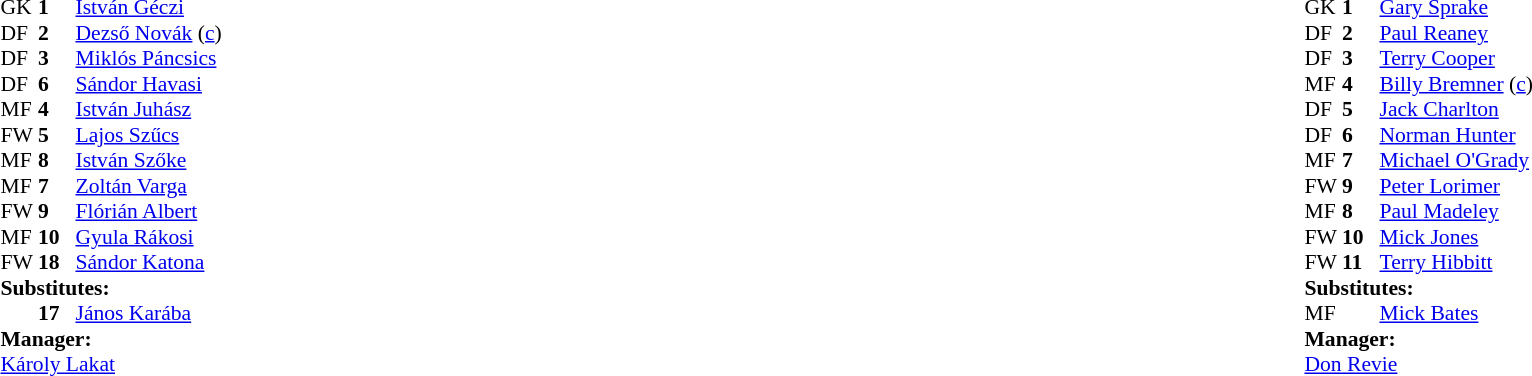<table style="width:100%;">
<tr>
<td style="vertical-align:top; width:50%;"><br><table style="font-size: 90%" cellspacing="0" cellpadding="0">
<tr>
<td colspan="4"></td>
</tr>
<tr>
<th width=25></th>
<th width=25></th>
</tr>
<tr>
<td>GK</td>
<td><strong>1</strong></td>
<td> <a href='#'>István Géczi</a></td>
</tr>
<tr>
<td>DF</td>
<td><strong>2</strong></td>
<td> <a href='#'>Dezső Novák</a> (<a href='#'>c</a>)</td>
</tr>
<tr>
<td>DF</td>
<td><strong>3</strong></td>
<td> <a href='#'>Miklós Páncsics</a></td>
</tr>
<tr>
<td>DF</td>
<td><strong>6</strong></td>
<td> <a href='#'>Sándor Havasi</a></td>
</tr>
<tr>
<td>MF</td>
<td><strong>4</strong></td>
<td> <a href='#'>István Juhász</a></td>
</tr>
<tr>
<td>FW</td>
<td><strong>5</strong></td>
<td> <a href='#'>Lajos Szűcs</a></td>
</tr>
<tr>
<td>MF</td>
<td><strong>8</strong></td>
<td> <a href='#'>István Szőke</a></td>
<td></td>
<td></td>
</tr>
<tr>
<td>MF</td>
<td><strong>7</strong></td>
<td> <a href='#'>Zoltán Varga</a></td>
</tr>
<tr>
<td>FW</td>
<td><strong>9</strong></td>
<td> <a href='#'>Flórián Albert</a></td>
</tr>
<tr>
<td>MF</td>
<td><strong>10</strong></td>
<td> <a href='#'>Gyula Rákosi</a></td>
</tr>
<tr>
<td>FW</td>
<td><strong>18</strong></td>
<td> <a href='#'>Sándor Katona</a></td>
</tr>
<tr>
<td colspan=3><strong>Substitutes:</strong></td>
</tr>
<tr>
<td></td>
<td><strong>17</strong></td>
<td> <a href='#'>János Karába</a></td>
<td></td>
<td></td>
</tr>
<tr>
<td colspan=3><strong>Manager:</strong></td>
</tr>
<tr>
<td colspan=4> <a href='#'>Károly Lakat</a></td>
</tr>
</table>
</td>
<td></td>
<td style="vertical-align:top; width:50%;"><br><table cellspacing="0" cellpadding="0" style="font-size:90%; margin:auto;">
<tr>
<td colspan="4"></td>
</tr>
<tr>
<th width=25></th>
<th width=25></th>
</tr>
<tr>
<td>GK</td>
<td><strong>1</strong></td>
<td> <a href='#'>Gary Sprake</a></td>
</tr>
<tr>
<td>DF</td>
<td><strong>2</strong></td>
<td> <a href='#'>Paul Reaney</a></td>
</tr>
<tr>
<td>DF</td>
<td><strong>3</strong></td>
<td> <a href='#'>Terry Cooper</a></td>
</tr>
<tr>
<td>MF</td>
<td><strong>4</strong></td>
<td> <a href='#'>Billy Bremner</a> (<a href='#'>c</a>)</td>
</tr>
<tr>
<td>DF</td>
<td><strong>5</strong></td>
<td> <a href='#'>Jack Charlton</a></td>
</tr>
<tr>
<td>DF</td>
<td><strong>6</strong></td>
<td> <a href='#'>Norman Hunter</a></td>
</tr>
<tr>
<td>MF</td>
<td><strong>7</strong></td>
<td> <a href='#'>Michael O'Grady</a></td>
</tr>
<tr>
<td>FW</td>
<td><strong>9</strong></td>
<td> <a href='#'>Peter Lorimer</a></td>
</tr>
<tr>
<td>MF</td>
<td><strong>8</strong></td>
<td> <a href='#'>Paul Madeley</a></td>
</tr>
<tr>
<td>FW</td>
<td><strong>10</strong></td>
<td> <a href='#'>Mick Jones</a></td>
</tr>
<tr>
<td>FW</td>
<td><strong>11</strong></td>
<td> <a href='#'>Terry Hibbitt</a></td>
<td></td>
<td></td>
</tr>
<tr>
<td colspan=3><strong>Substitutes:</strong></td>
</tr>
<tr>
<td>MF</td>
<td><strong></strong></td>
<td> <a href='#'>Mick Bates</a></td>
<td></td>
<td></td>
</tr>
<tr>
<td colspan=3><strong>Manager:</strong></td>
</tr>
<tr>
<td colspan=4> <a href='#'>Don Revie</a></td>
</tr>
</table>
</td>
</tr>
</table>
